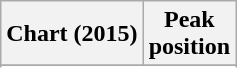<table class="wikitable sortable plainrowheaders" style="text-align:center">
<tr>
<th scope="col">Chart (2015)</th>
<th scope="col">Peak<br> position</th>
</tr>
<tr>
</tr>
<tr>
</tr>
</table>
